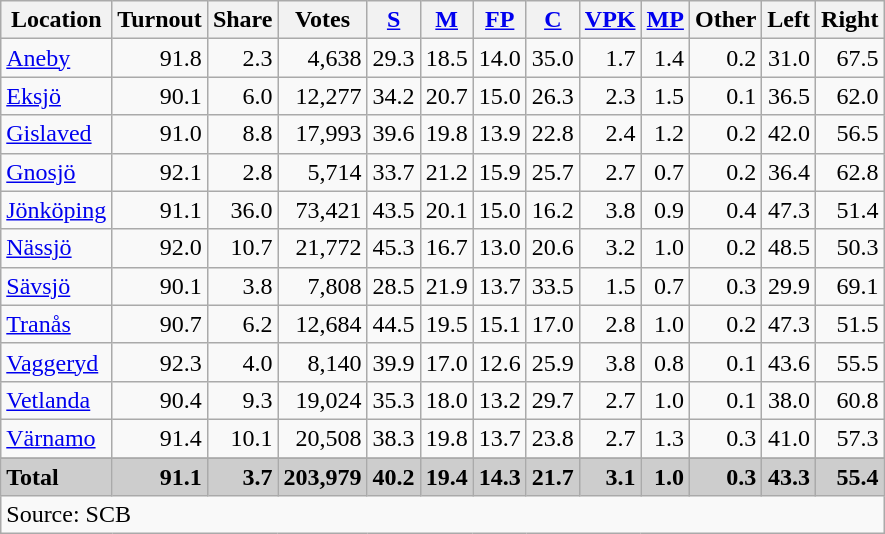<table class="wikitable sortable" style=text-align:right>
<tr>
<th>Location</th>
<th>Turnout</th>
<th>Share</th>
<th>Votes</th>
<th><a href='#'>S</a></th>
<th><a href='#'>M</a></th>
<th><a href='#'>FP</a></th>
<th><a href='#'>C</a></th>
<th><a href='#'>VPK</a></th>
<th><a href='#'>MP</a></th>
<th>Other</th>
<th>Left</th>
<th>Right</th>
</tr>
<tr>
<td align=left><a href='#'>Aneby</a></td>
<td>91.8</td>
<td>2.3</td>
<td>4,638</td>
<td>29.3</td>
<td>18.5</td>
<td>14.0</td>
<td>35.0</td>
<td>1.7</td>
<td>1.4</td>
<td>0.2</td>
<td>31.0</td>
<td>67.5</td>
</tr>
<tr>
<td align=left><a href='#'>Eksjö</a></td>
<td>90.1</td>
<td>6.0</td>
<td>12,277</td>
<td>34.2</td>
<td>20.7</td>
<td>15.0</td>
<td>26.3</td>
<td>2.3</td>
<td>1.5</td>
<td>0.1</td>
<td>36.5</td>
<td>62.0</td>
</tr>
<tr>
<td align=left><a href='#'>Gislaved</a></td>
<td>91.0</td>
<td>8.8</td>
<td>17,993</td>
<td>39.6</td>
<td>19.8</td>
<td>13.9</td>
<td>22.8</td>
<td>2.4</td>
<td>1.2</td>
<td>0.2</td>
<td>42.0</td>
<td>56.5</td>
</tr>
<tr>
<td align=left><a href='#'>Gnosjö</a></td>
<td>92.1</td>
<td>2.8</td>
<td>5,714</td>
<td>33.7</td>
<td>21.2</td>
<td>15.9</td>
<td>25.7</td>
<td>2.7</td>
<td>0.7</td>
<td>0.2</td>
<td>36.4</td>
<td>62.8</td>
</tr>
<tr>
<td align=left><a href='#'>Jönköping</a></td>
<td>91.1</td>
<td>36.0</td>
<td>73,421</td>
<td>43.5</td>
<td>20.1</td>
<td>15.0</td>
<td>16.2</td>
<td>3.8</td>
<td>0.9</td>
<td>0.4</td>
<td>47.3</td>
<td>51.4</td>
</tr>
<tr>
<td align=left><a href='#'>Nässjö</a></td>
<td>92.0</td>
<td>10.7</td>
<td>21,772</td>
<td>45.3</td>
<td>16.7</td>
<td>13.0</td>
<td>20.6</td>
<td>3.2</td>
<td>1.0</td>
<td>0.2</td>
<td>48.5</td>
<td>50.3</td>
</tr>
<tr>
<td align=left><a href='#'>Sävsjö</a></td>
<td>90.1</td>
<td>3.8</td>
<td>7,808</td>
<td>28.5</td>
<td>21.9</td>
<td>13.7</td>
<td>33.5</td>
<td>1.5</td>
<td>0.7</td>
<td>0.3</td>
<td>29.9</td>
<td>69.1</td>
</tr>
<tr>
<td align=left><a href='#'>Tranås</a></td>
<td>90.7</td>
<td>6.2</td>
<td>12,684</td>
<td>44.5</td>
<td>19.5</td>
<td>15.1</td>
<td>17.0</td>
<td>2.8</td>
<td>1.0</td>
<td>0.2</td>
<td>47.3</td>
<td>51.5</td>
</tr>
<tr>
<td align=left><a href='#'>Vaggeryd</a></td>
<td>92.3</td>
<td>4.0</td>
<td>8,140</td>
<td>39.9</td>
<td>17.0</td>
<td>12.6</td>
<td>25.9</td>
<td>3.8</td>
<td>0.8</td>
<td>0.1</td>
<td>43.6</td>
<td>55.5</td>
</tr>
<tr>
<td align=left><a href='#'>Vetlanda</a></td>
<td>90.4</td>
<td>9.3</td>
<td>19,024</td>
<td>35.3</td>
<td>18.0</td>
<td>13.2</td>
<td>29.7</td>
<td>2.7</td>
<td>1.0</td>
<td>0.1</td>
<td>38.0</td>
<td>60.8</td>
</tr>
<tr>
<td align=left><a href='#'>Värnamo</a></td>
<td>91.4</td>
<td>10.1</td>
<td>20,508</td>
<td>38.3</td>
<td>19.8</td>
<td>13.7</td>
<td>23.8</td>
<td>2.7</td>
<td>1.3</td>
<td>0.3</td>
<td>41.0</td>
<td>57.3</td>
</tr>
<tr>
</tr>
<tr style="background:#CDCDCD;">
<td align=left><strong>Total</strong></td>
<td><strong>91.1</strong></td>
<td><strong>3.7</strong></td>
<td><strong>203,979</strong></td>
<td><strong>40.2</strong></td>
<td><strong>19.4</strong></td>
<td><strong>14.3</strong></td>
<td><strong>21.7</strong></td>
<td><strong>3.1</strong></td>
<td><strong>1.0</strong></td>
<td><strong>0.3</strong></td>
<td><strong>43.3</strong></td>
<td><strong>55.4</strong></td>
</tr>
<tr>
<td align=left colspan=13>Source: SCB </td>
</tr>
</table>
